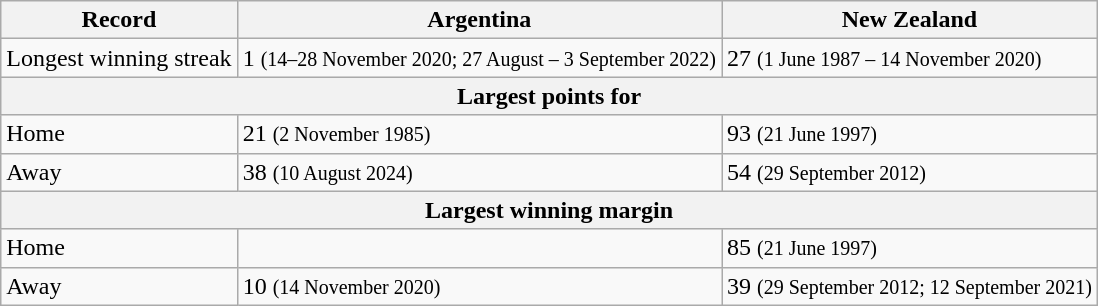<table class="wikitable">
<tr>
<th>Record</th>
<th>Argentina</th>
<th>New Zealand</th>
</tr>
<tr>
<td>Longest winning streak</td>
<td>1 <small>(14–28 November 2020; 27 August – 3 September 2022)</small></td>
<td>27 <small>(1 June 1987 – 14 November 2020)</small></td>
</tr>
<tr>
<th colspan=3 align=center>Largest points for</th>
</tr>
<tr>
<td>Home</td>
<td>21 <small>(2 November 1985)</small></td>
<td>93 <small>(21 June 1997)</small></td>
</tr>
<tr>
<td>Away</td>
<td>38 <small>(10 August 2024)</small></td>
<td>54 <small>(29 September 2012)</small></td>
</tr>
<tr>
<th colspan=3 align=center>Largest winning margin</th>
</tr>
<tr>
<td>Home</td>
<td></td>
<td>85 <small>(21 June 1997)</small></td>
</tr>
<tr>
<td>Away</td>
<td>10 <small>(14 November 2020)</small></td>
<td>39 <small>(29 September 2012; 12 September 2021)</small></td>
</tr>
</table>
